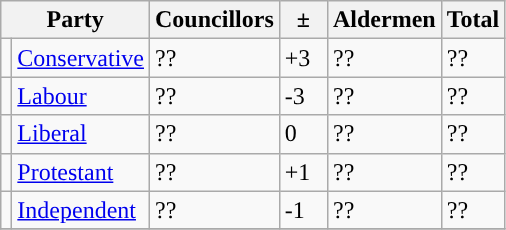<table class="wikitable">
<tr>
<th colspan="2">Party</th>
<th>Councillors</th>
<th>  ±  </th>
<th>Aldermen</th>
<th>Total</th>
</tr>
<tr>
<td style="background-color: "></td>
<td><a href='#'>Conservative</a></td>
<td>??</td>
<td>+3</td>
<td>??</td>
<td>??</td>
</tr>
<tr>
<td style="background-color: "></td>
<td><a href='#'>Labour</a></td>
<td>??</td>
<td>-3</td>
<td>??</td>
<td>??</td>
</tr>
<tr>
<td style="background-color: "></td>
<td><a href='#'>Liberal</a></td>
<td>??</td>
<td>0</td>
<td>??</td>
<td>??</td>
</tr>
<tr>
<td style="background-color: "></td>
<td><a href='#'>Protestant</a></td>
<td>??</td>
<td>+1</td>
<td>??</td>
<td>??</td>
</tr>
<tr>
<td style="background-color: "></td>
<td><a href='#'>Independent</a></td>
<td>??</td>
<td>-1</td>
<td>??</td>
<td>??</td>
</tr>
<tr>
</tr>
</table>
